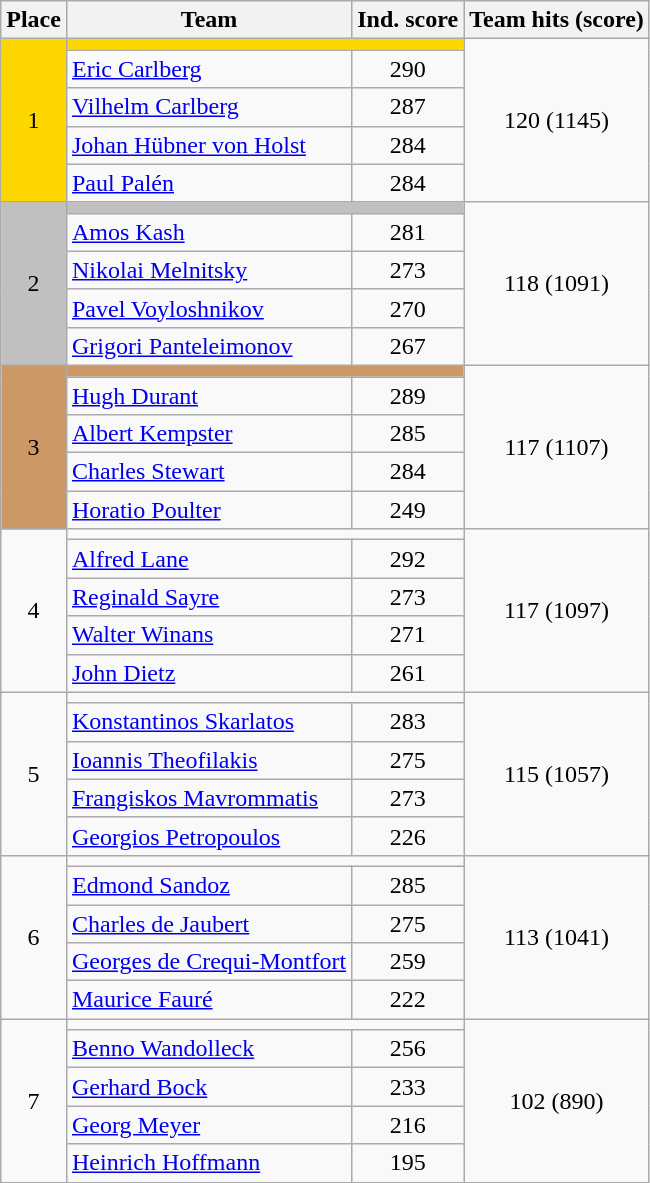<table class=wikitable style="text-align:center">
<tr>
<th>Place</th>
<th>Team</th>
<th>Ind. score</th>
<th>Team hits (score)</th>
</tr>
<tr>
<td rowspan=5 bgcolor=gold>1</td>
<td colspan=2 align=left bgcolor=gold></td>
<td rowspan=5>120 (1145)</td>
</tr>
<tr>
<td align=left><a href='#'>Eric Carlberg</a></td>
<td>290</td>
</tr>
<tr>
<td align=left><a href='#'>Vilhelm Carlberg</a></td>
<td>287</td>
</tr>
<tr>
<td align=left><a href='#'>Johan Hübner von Holst</a></td>
<td>284</td>
</tr>
<tr>
<td align=left><a href='#'>Paul Palén</a></td>
<td>284</td>
</tr>
<tr>
<td rowspan=5 bgcolor=silver>2</td>
<td colspan=2 align=left bgcolor=silver></td>
<td rowspan=5>118 (1091)</td>
</tr>
<tr>
<td align=left><a href='#'>Amos Kash</a></td>
<td>281</td>
</tr>
<tr>
<td align=left><a href='#'>Nikolai Melnitsky</a></td>
<td>273</td>
</tr>
<tr>
<td align=left><a href='#'>Pavel Voyloshnikov</a></td>
<td>270</td>
</tr>
<tr>
<td align=left><a href='#'>Grigori Panteleimonov</a></td>
<td>267</td>
</tr>
<tr>
<td rowspan=5 bgcolor=cc9966>3</td>
<td colspan=2 align=left bgcolor=cc9966></td>
<td rowspan=5>117 (1107)</td>
</tr>
<tr>
<td align=left><a href='#'>Hugh Durant</a></td>
<td>289</td>
</tr>
<tr>
<td align=left><a href='#'>Albert Kempster</a></td>
<td>285</td>
</tr>
<tr>
<td align=left><a href='#'>Charles Stewart</a></td>
<td>284</td>
</tr>
<tr>
<td align=left><a href='#'>Horatio Poulter</a></td>
<td>249</td>
</tr>
<tr>
<td rowspan=5>4</td>
<td colspan=2 align=left></td>
<td rowspan=5>117 (1097)</td>
</tr>
<tr>
<td align=left><a href='#'>Alfred Lane</a></td>
<td>292</td>
</tr>
<tr>
<td align=left><a href='#'>Reginald Sayre</a></td>
<td>273</td>
</tr>
<tr>
<td align=left><a href='#'>Walter Winans</a></td>
<td>271</td>
</tr>
<tr>
<td align=left><a href='#'>John Dietz</a></td>
<td>261</td>
</tr>
<tr>
<td rowspan=5>5</td>
<td colspan=2 align=left></td>
<td rowspan=5>115 (1057)</td>
</tr>
<tr>
<td align=left><a href='#'>Konstantinos Skarlatos</a></td>
<td>283</td>
</tr>
<tr>
<td align=left><a href='#'>Ioannis Theofilakis</a></td>
<td>275</td>
</tr>
<tr>
<td align=left><a href='#'>Frangiskos Mavrommatis</a></td>
<td>273</td>
</tr>
<tr>
<td align=left><a href='#'>Georgios Petropoulos</a></td>
<td>226</td>
</tr>
<tr>
<td rowspan=5>6</td>
<td colspan=2 align=left></td>
<td rowspan=5>113 (1041)</td>
</tr>
<tr>
<td align=left><a href='#'>Edmond Sandoz</a></td>
<td>285</td>
</tr>
<tr>
<td align=left><a href='#'>Charles de Jaubert</a></td>
<td>275</td>
</tr>
<tr>
<td align=left><a href='#'>Georges de Crequi-Montfort</a></td>
<td>259</td>
</tr>
<tr>
<td align=left><a href='#'>Maurice Fauré</a></td>
<td>222</td>
</tr>
<tr>
<td rowspan=5>7</td>
<td colspan=2 align=left></td>
<td rowspan=5>102 (890)</td>
</tr>
<tr>
<td align=left><a href='#'>Benno Wandolleck</a></td>
<td>256</td>
</tr>
<tr>
<td align=left><a href='#'>Gerhard Bock</a></td>
<td>233</td>
</tr>
<tr>
<td align=left><a href='#'>Georg Meyer</a></td>
<td>216</td>
</tr>
<tr>
<td align=left><a href='#'>Heinrich Hoffmann</a></td>
<td>195</td>
</tr>
</table>
